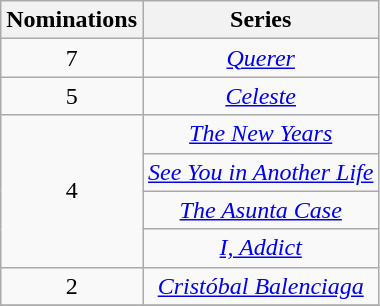<table class="wikitable plainrowheaders" style="text-align:center;">
<tr>
<th scope="col" style="width:55px;">Nominations</th>
<th scope="col" style="text-align:center;">Series</th>
</tr>
<tr>
<td scope=row style="text-align:center">7</td>
<td><em><a href='#'>Querer</a></em></td>
</tr>
<tr>
<td rowspan = "1" scope=row style="text-align:center">5</td>
<td><em><a href='#'>Celeste</a></em></td>
</tr>
<tr>
<td rowspan = "4" scope=row style="text-align:center">4</td>
<td><em><a href='#'>The New Years</a></em></td>
</tr>
<tr>
<td><em><a href='#'>See You in Another Life</a></em></td>
</tr>
<tr>
<td><em><a href='#'>The Asunta Case</a></em></td>
</tr>
<tr>
<td><em><a href='#'>I, Addict</a></em></td>
</tr>
<tr>
<td rowspan = "1" scope=row style="text-align:center">2</td>
<td><em><a href='#'>Cristóbal Balenciaga</a></em></td>
</tr>
<tr>
</tr>
</table>
